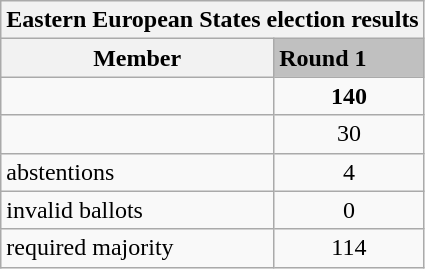<table class="wikitable collapsible">
<tr>
<th colspan="2">Eastern European States election results</th>
</tr>
<tr>
<th>Member</th>
<td style="background:silver;"><strong>Round 1</strong></td>
</tr>
<tr>
<td></td>
<td style="text-align:center;"><strong>140</strong></td>
</tr>
<tr>
<td></td>
<td style="text-align:center;">30</td>
</tr>
<tr>
<td>abstentions</td>
<td style="text-align:center;">4</td>
</tr>
<tr>
<td>invalid ballots</td>
<td style="text-align:center;">0</td>
</tr>
<tr>
<td>required majority</td>
<td style="text-align:center;">114</td>
</tr>
</table>
